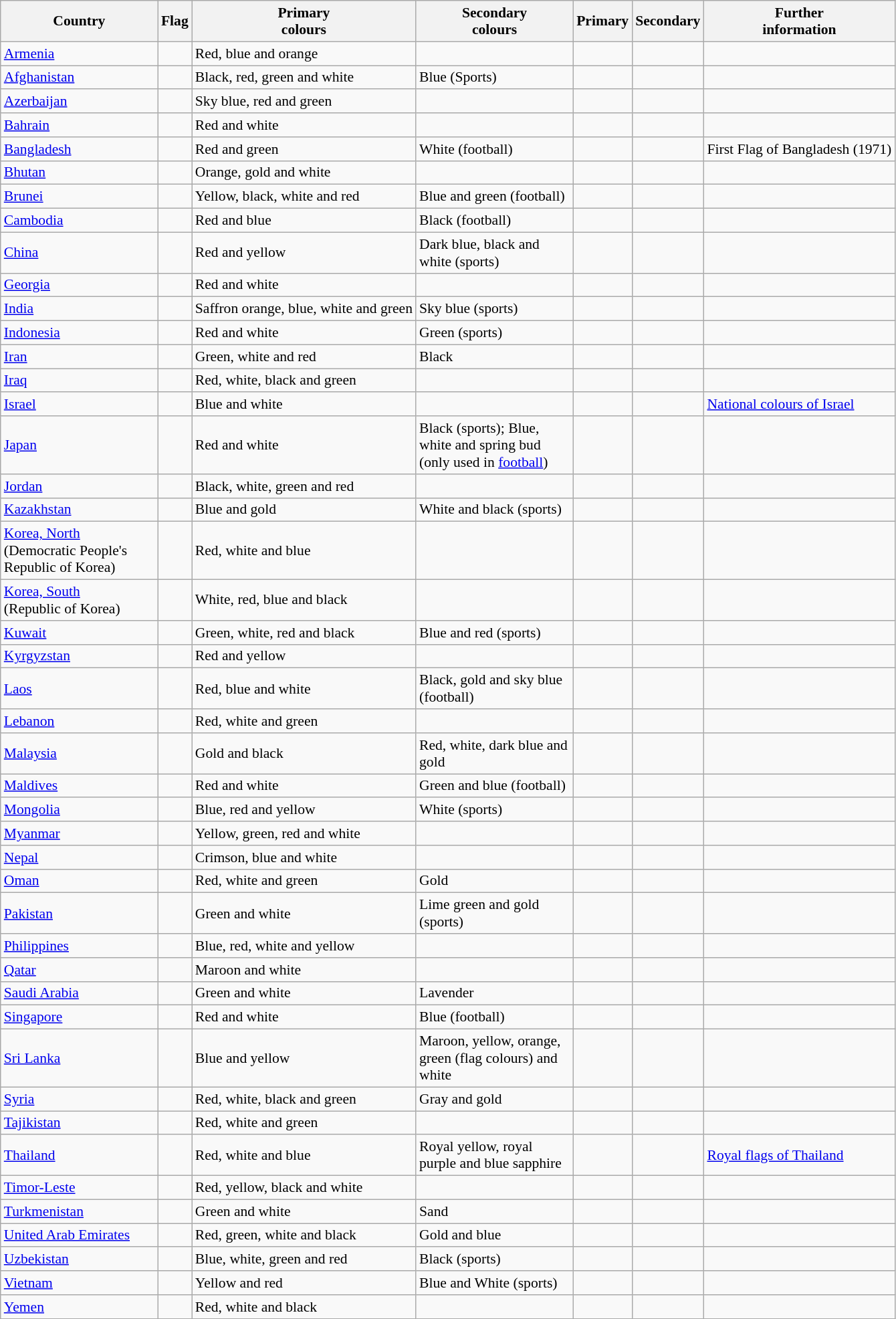<table class="wikitable sortable" style="font-size:90%">
<tr>
<th style="width:150px">Country</th>
<th class="unsortable">Flag</th>
<th>Primary<br>colours</th>
<th width=150pt>Secondary<br>colours</th>
<th>Primary</th>
<th>Secondary</th>
<th>Further<br>information</th>
</tr>
<tr>
<td><a href='#'>Armenia</a></td>
<td style="text-align:center"></td>
<td>Red, blue and orange</td>
<td></td>
<td></td>
<td></td>
<td></td>
</tr>
<tr>
<td><a href='#'>Afghanistan</a></td>
<td style="text-align:center"></td>
<td>Black, red, green and white</td>
<td>Blue  (Sports)</td>
<td></td>
<td></td>
<td></td>
</tr>
<tr>
<td><a href='#'>Azerbaijan</a></td>
<td style="text-align:center"></td>
<td>Sky blue, red and green</td>
<td></td>
<td></td>
<td></td>
<td></td>
</tr>
<tr>
<td><a href='#'>Bahrain</a></td>
<td style="text-align:center"></td>
<td>Red and white</td>
<td></td>
<td></td>
<td></td>
<td></td>
</tr>
<tr>
<td><a href='#'>Bangladesh</a></td>
<td style="text-align:center"></td>
<td>Red and green</td>
<td>White (football)</td>
<td></td>
<td> </td>
<td> First Flag of Bangladesh (1971)</td>
</tr>
<tr>
<td><a href='#'>Bhutan</a></td>
<td style="text-align:center"></td>
<td>Orange, gold and white</td>
<td></td>
<td></td>
<td></td>
<td></td>
</tr>
<tr>
<td><a href='#'>Brunei</a></td>
<td style="text-align:center"></td>
<td>Yellow, black, white and red</td>
<td>Blue and green (football)</td>
<td></td>
<td></td>
<td></td>
</tr>
<tr>
<td><a href='#'>Cambodia</a></td>
<td style="text-align:center"></td>
<td>Red and blue</td>
<td>Black (football)</td>
<td></td>
<td></td>
<td></td>
</tr>
<tr>
<td><a href='#'>China</a></td>
<td style="text-align:center"></td>
<td>Red and yellow</td>
<td>Dark blue, black and white (sports)</td>
<td></td>
<td></td>
<td></td>
</tr>
<tr>
<td><a href='#'>Georgia</a></td>
<td style="text-align:center"></td>
<td>Red and white</td>
<td></td>
<td></td>
<td></td>
<td></td>
</tr>
<tr>
<td><a href='#'>India</a></td>
<td style="text-align:center"></td>
<td>Saffron orange, blue, white and green</td>
<td>Sky blue (sports)</td>
<td></td>
<td></td>
<td></td>
</tr>
<tr>
<td><a href='#'>Indonesia</a></td>
<td style="text-align:center"></td>
<td>Red and white</td>
<td>Green (sports)</td>
<td></td>
<td></td>
<td></td>
</tr>
<tr>
<td><a href='#'>Iran</a></td>
<td style="text-align:center"></td>
<td>Green, white and red</td>
<td>Black</td>
<td></td>
<td></td>
<td></td>
</tr>
<tr>
<td><a href='#'>Iraq</a></td>
<td style="text-align:center"></td>
<td>Red, white, black and green</td>
<td></td>
<td></td>
<td></td>
<td></td>
</tr>
<tr>
<td><a href='#'>Israel</a></td>
<td style="text-align:center"></td>
<td>Blue and white</td>
<td></td>
<td></td>
<td></td>
<td><a href='#'>National colours of Israel</a></td>
</tr>
<tr>
<td><a href='#'>Japan</a></td>
<td style="text-align:center"></td>
<td>Red and white</td>
<td>Black (sports); Blue, white and spring bud (only used in <a href='#'>football</a>)</td>
<td></td>
<td></td>
<td></td>
</tr>
<tr>
<td><a href='#'>Jordan</a></td>
<td style="text-align:center"></td>
<td>Black, white, green and red</td>
<td></td>
<td></td>
<td></td>
<td></td>
</tr>
<tr>
<td><a href='#'>Kazakhstan</a></td>
<td style="text-align:center"></td>
<td>Blue and gold</td>
<td>White and black (sports)</td>
<td></td>
<td></td>
<td></td>
</tr>
<tr>
<td><a href='#'>Korea, North</a><br>(Democratic People's Republic of Korea)</td>
<td style="text-align:center"></td>
<td>Red, white and blue</td>
<td></td>
<td></td>
<td></td>
<td></td>
</tr>
<tr>
<td><a href='#'>Korea, South</a><br>(Republic of Korea)</td>
<td style="text-align:center"></td>
<td>White, red, blue and black</td>
<td></td>
<td></td>
<td></td>
<td></td>
</tr>
<tr>
<td><a href='#'>Kuwait</a></td>
<td style="text-align:center"></td>
<td>Green, white, red and black</td>
<td>Blue and red (sports)</td>
<td></td>
<td></td>
<td></td>
</tr>
<tr>
<td><a href='#'>Kyrgyzstan</a></td>
<td style="text-align:center"></td>
<td>Red and yellow</td>
<td></td>
<td></td>
<td></td>
<td></td>
</tr>
<tr>
<td><a href='#'>Laos</a></td>
<td style="text-align:center"></td>
<td>Red, blue and white</td>
<td>Black, gold and sky blue (football)</td>
<td></td>
<td></td>
<td></td>
</tr>
<tr>
<td><a href='#'>Lebanon</a></td>
<td style="text-align:center"></td>
<td>Red, white and green</td>
<td></td>
<td></td>
<td></td>
<td></td>
</tr>
<tr>
<td><a href='#'>Malaysia</a></td>
<td style="text-align:center"></td>
<td>Gold and black</td>
<td>Red, white, dark blue and gold</td>
<td></td>
<td></td>
<td></td>
</tr>
<tr>
<td><a href='#'>Maldives</a></td>
<td style="text-align:center"></td>
<td>Red and white</td>
<td>Green and blue (football)</td>
<td></td>
<td></td>
<td></td>
</tr>
<tr>
<td><a href='#'>Mongolia</a></td>
<td style="text-align:center"></td>
<td>Blue, red and yellow</td>
<td>White (sports)</td>
<td></td>
<td></td>
<td></td>
</tr>
<tr>
<td><a href='#'>Myanmar</a></td>
<td style="text-align:center"></td>
<td>Yellow, green, red and white</td>
<td></td>
<td></td>
<td></td>
<td></td>
</tr>
<tr>
<td><a href='#'>Nepal</a></td>
<td style="text-align:center"></td>
<td>Crimson, blue and white</td>
<td></td>
<td></td>
<td></td>
<td></td>
</tr>
<tr>
<td><a href='#'>Oman</a></td>
<td style="text-align:center"></td>
<td>Red, white and green</td>
<td>Gold</td>
<td></td>
<td></td>
<td></td>
</tr>
<tr>
<td><a href='#'>Pakistan</a></td>
<td style="text-align:center"></td>
<td>Green and white</td>
<td>Lime green and gold (sports)</td>
<td></td>
<td></td>
<td></td>
</tr>
<tr>
<td><a href='#'>Philippines</a></td>
<td style="text-align:center"></td>
<td>Blue, red, white and yellow</td>
<td></td>
<td></td>
<td></td>
<td></td>
</tr>
<tr>
<td><a href='#'>Qatar</a></td>
<td style="text-align:center"></td>
<td>Maroon and white</td>
<td></td>
<td></td>
<td></td>
<td></td>
</tr>
<tr>
<td><a href='#'>Saudi Arabia</a></td>
<td style="text-align:center"></td>
<td>Green and white</td>
<td>Lavender</td>
<td></td>
<td></td>
<td></td>
</tr>
<tr>
<td><a href='#'>Singapore</a></td>
<td style="text-align:center"></td>
<td>Red and white</td>
<td>Blue (football)</td>
<td></td>
<td></td>
<td></td>
</tr>
<tr>
<td><a href='#'>Sri Lanka</a></td>
<td style="text-align:center"></td>
<td>Blue and yellow</td>
<td>Maroon, yellow, orange, green (flag colours) and white</td>
<td></td>
<td></td>
<td></td>
</tr>
<tr>
<td><a href='#'>Syria</a></td>
<td style="text-align:center"></td>
<td>Red, white, black and green</td>
<td>Gray and gold</td>
<td></td>
<td></td>
<td></td>
</tr>
<tr>
<td><a href='#'>Tajikistan</a></td>
<td style="text-align:center"></td>
<td>Red, white and green</td>
<td></td>
<td></td>
<td></td>
<td></td>
</tr>
<tr>
<td><a href='#'>Thailand</a></td>
<td style="text-align:center"></td>
<td>Red, white and blue</td>
<td>Royal yellow, royal purple and blue sapphire</td>
<td></td>
<td></td>
<td><a href='#'>Royal flags of Thailand</a></td>
</tr>
<tr>
<td><a href='#'>Timor-Leste</a></td>
<td style="text-align:center"></td>
<td>Red, yellow, black and white</td>
<td></td>
<td></td>
<td></td>
<td></td>
</tr>
<tr>
<td><a href='#'>Turkmenistan</a></td>
<td style="text-align:center"></td>
<td>Green and white</td>
<td>Sand</td>
<td></td>
<td></td>
<td></td>
</tr>
<tr>
<td><a href='#'>United Arab Emirates</a></td>
<td style="text-align:center"></td>
<td>Red, green, white and black</td>
<td>Gold and blue</td>
<td></td>
<td></td>
<td></td>
</tr>
<tr>
<td><a href='#'>Uzbekistan</a></td>
<td style="text-align:center"></td>
<td>Blue, white, green and red</td>
<td>Black (sports)</td>
<td></td>
<td></td>
<td></td>
</tr>
<tr>
<td><a href='#'>Vietnam</a></td>
<td style="text-align:center"></td>
<td>Yellow and red</td>
<td>Blue and White (sports)</td>
<td></td>
<td> </td>
<td></td>
</tr>
<tr>
<td><a href='#'>Yemen</a></td>
<td style="text-align:center"></td>
<td>Red, white and black</td>
<td></td>
<td></td>
<td></td>
<td></td>
</tr>
</table>
